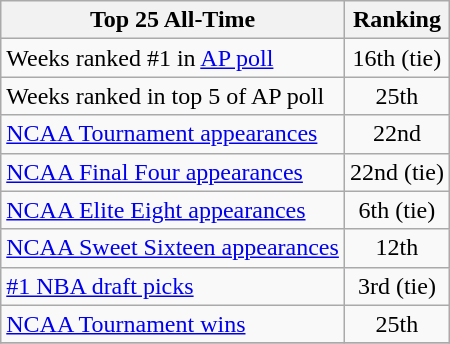<table class="wikitable">
<tr>
<th>Top 25 All-Time</th>
<th>Ranking</th>
</tr>
<tr>
<td>Weeks ranked #1 in <a href='#'>AP poll</a></td>
<td align="center">16th (tie)</td>
</tr>
<tr>
<td>Weeks ranked in top 5 of AP poll</td>
<td align="center">25th</td>
</tr>
<tr>
<td><a href='#'>NCAA Tournament appearances</a></td>
<td align="center">22nd</td>
</tr>
<tr>
<td><a href='#'>NCAA Final Four appearances</a></td>
<td align="center">22nd (tie)</td>
</tr>
<tr>
<td><a href='#'>NCAA Elite Eight appearances</a></td>
<td align="center">6th (tie)</td>
</tr>
<tr>
<td><a href='#'>NCAA Sweet Sixteen appearances</a></td>
<td align="center">12th</td>
</tr>
<tr>
<td><a href='#'>#1 NBA draft picks</a></td>
<td align="center">3rd (tie)</td>
</tr>
<tr>
<td><a href='#'>NCAA Tournament wins</a></td>
<td align="center">25th</td>
</tr>
<tr>
</tr>
</table>
